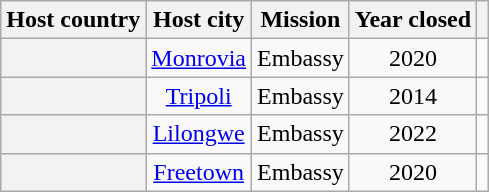<table class="wikitable plainrowheaders" style="text-align:center;">
<tr>
<th scope="col">Host country</th>
<th scope="col">Host city</th>
<th scope="col">Mission</th>
<th scope="col">Year closed</th>
<th scope="col"></th>
</tr>
<tr>
<th scope="row"></th>
<td><a href='#'>Monrovia</a></td>
<td>Embassy</td>
<td>2020</td>
<td></td>
</tr>
<tr>
<th scope="row"></th>
<td><a href='#'>Tripoli</a></td>
<td>Embassy</td>
<td>2014</td>
<td></td>
</tr>
<tr>
<th scope="row"></th>
<td><a href='#'>Lilongwe</a></td>
<td>Embassy</td>
<td>2022</td>
<td></td>
</tr>
<tr>
<th scope="row"></th>
<td><a href='#'>Freetown</a></td>
<td>Embassy</td>
<td>2020</td>
<td></td>
</tr>
</table>
